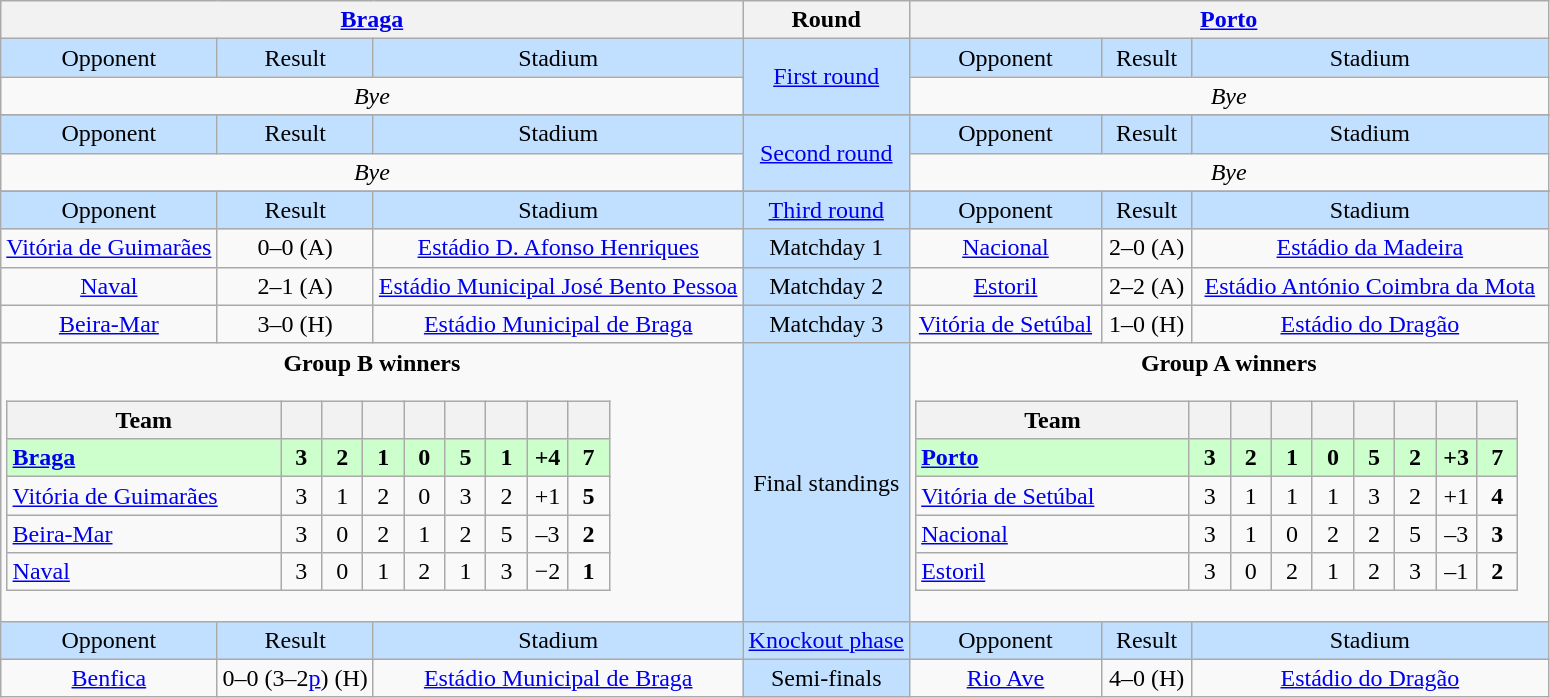<table class="wikitable" style="text-align:center">
<tr>
<th colspan=3><a href='#'>Braga</a></th>
<th>Round</th>
<th colspan=3><a href='#'>Porto</a></th>
</tr>
<tr style="background:#c1e0ff">
<td>Opponent</td>
<td>Result</td>
<td>Stadium</td>
<td rowspan=2><a href='#'>First round</a></td>
<td>Opponent</td>
<td>Result</td>
<td>Stadium</td>
</tr>
<tr>
<td colspan=3><em>Bye</em></td>
<td colspan=3><em>Bye</em></td>
</tr>
<tr>
</tr>
<tr style="background:#c1e0ff">
<td>Opponent</td>
<td>Result</td>
<td>Stadium</td>
<td rowspan=2><a href='#'>Second round</a></td>
<td>Opponent</td>
<td>Result</td>
<td>Stadium</td>
</tr>
<tr>
<td colspan=3><em>Bye</em></td>
<td colspan=3><em>Bye</em></td>
</tr>
<tr>
</tr>
<tr style="background:#c1e0ff">
<td>Opponent</td>
<td>Result</td>
<td>Stadium</td>
<td><a href='#'>Third round</a></td>
<td>Opponent</td>
<td>Result</td>
<td>Stadium</td>
</tr>
<tr>
<td><a href='#'>Vitória de Guimarães</a></td>
<td>0–0 (A)</td>
<td><a href='#'>Estádio D. Afonso Henriques</a></td>
<td style="background:#c1e0ff">Matchday 1</td>
<td><a href='#'>Nacional</a></td>
<td>2–0 (A)</td>
<td><a href='#'>Estádio da Madeira</a></td>
</tr>
<tr>
<td><a href='#'>Naval</a></td>
<td>2–1 (A)</td>
<td><a href='#'>Estádio Municipal José Bento Pessoa</a></td>
<td style="background:#c1e0ff">Matchday 2</td>
<td><a href='#'>Estoril</a></td>
<td>2–2 (A)</td>
<td><a href='#'>Estádio António Coimbra da Mota</a></td>
</tr>
<tr>
<td><a href='#'>Beira-Mar</a></td>
<td>3–0 (H)</td>
<td><a href='#'>Estádio Municipal de Braga</a></td>
<td style="background:#c1e0ff">Matchday 3</td>
<td><a href='#'>Vitória de Setúbal</a></td>
<td>1–0 (H)</td>
<td><a href='#'>Estádio do Dragão</a></td>
</tr>
<tr>
<td colspan=3 valign=top><strong>Group B winners</strong><br><table class="wikitable" style="text-align: center">
<tr>
<th width=175>Team</th>
<th width=20></th>
<th width=20></th>
<th width=20></th>
<th width=20></th>
<th width=20></th>
<th width=20></th>
<th width=20></th>
<th width=20></th>
</tr>
<tr style="background:#cfc">
<td align=left><strong><a href='#'>Braga</a></strong></td>
<td><strong>3</strong></td>
<td><strong>2</strong></td>
<td><strong>1</strong></td>
<td><strong>0</strong></td>
<td><strong>5</strong></td>
<td><strong>1</strong></td>
<td><strong>+4</strong></td>
<td><strong>7</strong></td>
</tr>
<tr>
<td align=left><a href='#'>Vitória de Guimarães</a></td>
<td>3</td>
<td>1</td>
<td>2</td>
<td>0</td>
<td>3</td>
<td>2</td>
<td>+1</td>
<td><strong>5</strong></td>
</tr>
<tr>
<td align=left><a href='#'>Beira-Mar</a></td>
<td>3</td>
<td>0</td>
<td>2</td>
<td>1</td>
<td>2</td>
<td>5</td>
<td>–3</td>
<td><strong>2</strong></td>
</tr>
<tr>
<td align=left><a href='#'>Naval</a></td>
<td>3</td>
<td>0</td>
<td>1</td>
<td>2</td>
<td>1</td>
<td>3</td>
<td>−2</td>
<td><strong>1</strong></td>
</tr>
</table>
</td>
<td style="background:#c1e0ff">Final standings</td>
<td colspan=3 valign=top><strong>Group A winners</strong><br><table class="wikitable" style="text-align: center">
<tr>
<th width=175>Team</th>
<th width=20></th>
<th width=20></th>
<th width=20></th>
<th width=20></th>
<th width=20></th>
<th width=20></th>
<th width=20></th>
<th width=20></th>
</tr>
<tr style="background:#cfc">
<td align=left><strong><a href='#'>Porto</a></strong></td>
<td><strong>3</strong></td>
<td><strong>2</strong></td>
<td><strong>1</strong></td>
<td><strong>0</strong></td>
<td><strong>5</strong></td>
<td><strong>2</strong></td>
<td><strong>+3</strong></td>
<td><strong>7</strong></td>
</tr>
<tr>
<td align=left><a href='#'>Vitória de Setúbal</a></td>
<td>3</td>
<td>1</td>
<td>1</td>
<td>1</td>
<td>3</td>
<td>2</td>
<td>+1</td>
<td><strong>4</strong></td>
</tr>
<tr>
<td align=left><a href='#'>Nacional</a></td>
<td>3</td>
<td>1</td>
<td>0</td>
<td>2</td>
<td>2</td>
<td>5</td>
<td>–3</td>
<td><strong>3</strong></td>
</tr>
<tr>
<td align=left><a href='#'>Estoril</a></td>
<td>3</td>
<td>0</td>
<td>2</td>
<td>1</td>
<td>2</td>
<td>3</td>
<td>–1</td>
<td><strong>2</strong></td>
</tr>
</table>
</td>
</tr>
<tr style="background:#c1e0ff">
<td>Opponent</td>
<td>Result</td>
<td>Stadium</td>
<td><a href='#'>Knockout phase</a></td>
<td>Opponent</td>
<td>Result</td>
<td>Stadium</td>
</tr>
<tr>
<td><a href='#'>Benfica</a></td>
<td>0–0 (3–2<a href='#'>p</a>) (H)</td>
<td><a href='#'>Estádio Municipal de Braga</a></td>
<td style="background:#c1e0ff">Semi-finals</td>
<td><a href='#'>Rio Ave</a></td>
<td>4–0 (H)</td>
<td><a href='#'>Estádio do Dragão</a></td>
</tr>
</table>
